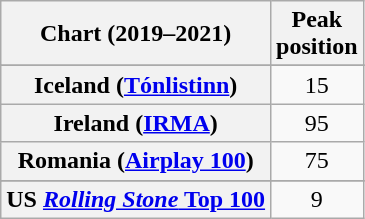<table class="wikitable sortable plainrowheaders" style="text-align:center">
<tr>
<th>Chart (2019–2021)</th>
<th>Peak<br>position</th>
</tr>
<tr>
</tr>
<tr>
</tr>
<tr>
</tr>
<tr>
</tr>
<tr>
</tr>
<tr>
</tr>
<tr>
</tr>
<tr>
<th scope="row">Iceland (<a href='#'>Tónlistinn</a>)</th>
<td>15</td>
</tr>
<tr>
<th scope="row">Ireland (<a href='#'>IRMA</a>)</th>
<td>95</td>
</tr>
<tr>
<th scope="row">Romania (<a href='#'>Airplay 100</a>)</th>
<td>75</td>
</tr>
<tr>
</tr>
<tr>
</tr>
<tr>
</tr>
<tr>
</tr>
<tr>
</tr>
<tr>
</tr>
<tr>
</tr>
<tr>
</tr>
<tr>
<th scope="row">US <a href='#'><em>Rolling Stone</em> Top 100</a></th>
<td>9</td>
</tr>
</table>
